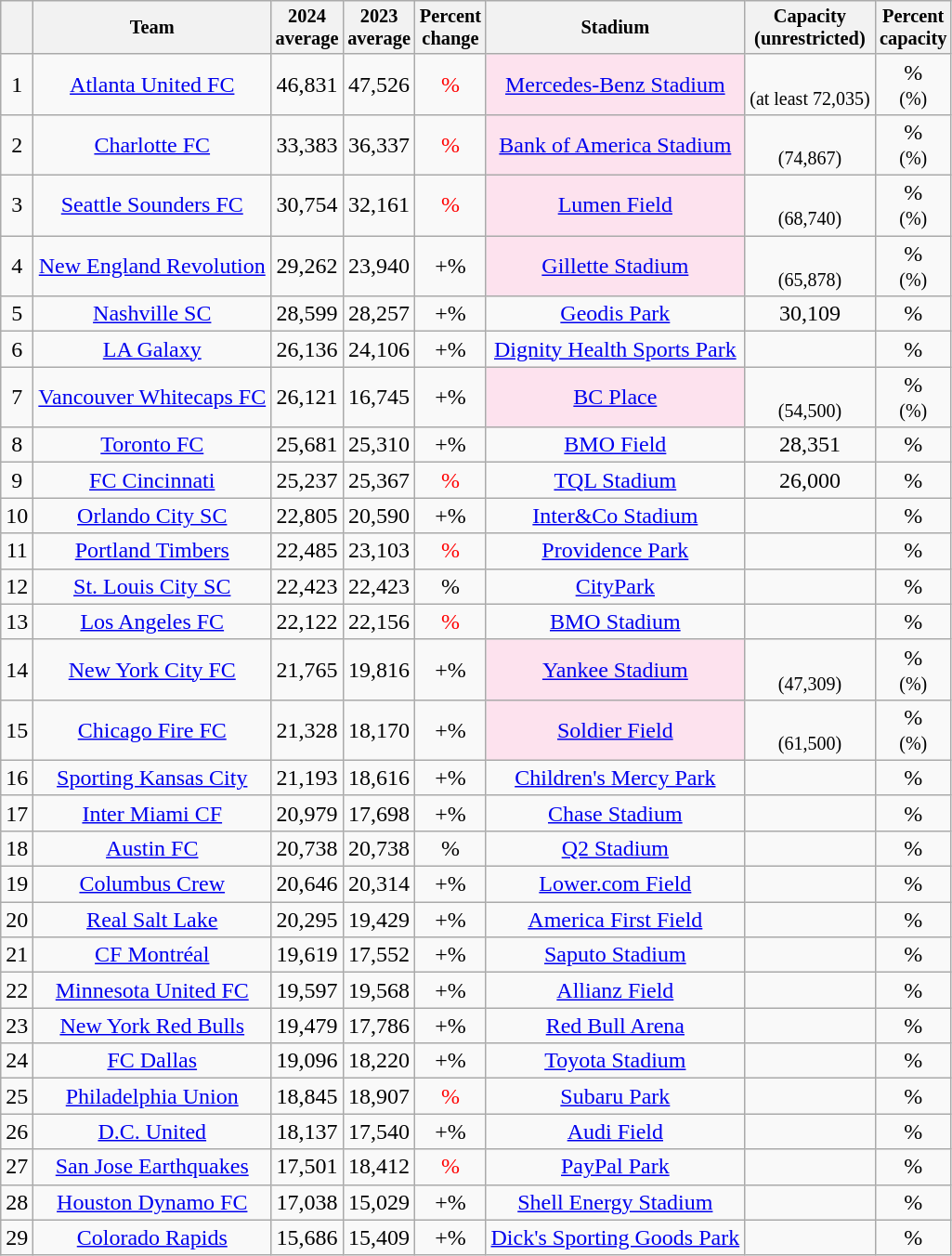<table class="wikitable sortable" style="text-align:center">
<tr>
<th style=font-size:85%></th>
<th style=font-size:85% class=unsortable>Team</th>
<th style=font-size:85%>2024<br>average</th>
<th style=font-size:85%>2023<br>average</th>
<th style=font-size:85%>Percent<br>change</th>
<th style=font-size:85% class=unsortable>Stadium</th>
<th style=font-size:85%>Capacity<br>(unrestricted)</th>
<th data-sort-type="number" style=font-size:85%>Percent<br>capacity</th>
</tr>
<tr>
<td>1</td>
<td><a href='#'>Atlanta United FC</a></td>
<td>46,831</td>
<td>47,526</td>
<td style="color:red">%</td>
<td style="background: #FDE2EE;"><a href='#'>Mercedes-Benz Stadium</a> </td>
<td> <br><small>(at least 72,035)</small></td>
<td align="center">%<br><small>(%)</small></td>
</tr>
<tr>
<td>2</td>
<td><a href='#'>Charlotte FC</a></td>
<td>33,383</td>
<td>36,337</td>
<td style="color:red">%</td>
<td style="background: #FDE2EE;"><a href='#'>Bank of America Stadium</a> </td>
<td><br><small>(74,867)</small></td>
<td>% <small><br>(%)</small></td>
</tr>
<tr>
<td>3</td>
<td><a href='#'>Seattle Sounders FC</a></td>
<td>30,754</td>
<td>32,161</td>
<td style="color:red">%</td>
<td style="background: #FDE2EE;"><a href='#'>Lumen Field</a> </td>
<td> <br><small>(68,740)</small></td>
<td align="center">%<br><small>(%)</small></td>
</tr>
<tr>
<td>4</td>
<td><a href='#'>New England Revolution</a></td>
<td>29,262</td>
<td>23,940</td>
<td>+%</td>
<td style="background: #FDE2EE;"><a href='#'>Gillette Stadium</a> </td>
<td> <br><small>(65,878)</small></td>
<td align="center">%<br><small>(%)</small></td>
</tr>
<tr>
<td>5</td>
<td><a href='#'>Nashville SC</a></td>
<td>28,599</td>
<td>28,257</td>
<td>+%</td>
<td><a href='#'>Geodis Park</a></td>
<td>30,109</td>
<td align="center">%</td>
</tr>
<tr>
<td>6</td>
<td><a href='#'>LA Galaxy</a></td>
<td>26,136</td>
<td>24,106</td>
<td>+%</td>
<td><a href='#'>Dignity Health Sports Park</a></td>
<td></td>
<td align="center">%</td>
</tr>
<tr>
<td>7</td>
<td><a href='#'>Vancouver Whitecaps FC</a></td>
<td>26,121</td>
<td>16,745</td>
<td>+%</td>
<td style="background: #FDE2EE;"><a href='#'>BC Place</a> </td>
<td> <br><small>(54,500)</small></td>
<td align="center">%<br><small>(%)</small></td>
</tr>
<tr>
<td>8</td>
<td><a href='#'>Toronto FC</a></td>
<td>25,681</td>
<td>25,310</td>
<td>+%</td>
<td><a href='#'>BMO Field</a></td>
<td>28,351</td>
<td>%</td>
</tr>
<tr>
<td>9</td>
<td><a href='#'>FC Cincinnati</a></td>
<td>25,237</td>
<td>25,367</td>
<td style="color:red">%</td>
<td><a href='#'>TQL Stadium</a></td>
<td>26,000</td>
<td align="center">%</td>
</tr>
<tr>
<td>10</td>
<td><a href='#'>Orlando City SC</a></td>
<td>22,805</td>
<td>20,590</td>
<td>+%</td>
<td><a href='#'>Inter&Co Stadium</a></td>
<td></td>
<td align="center">%</td>
</tr>
<tr>
<td>11</td>
<td><a href='#'>Portland Timbers</a></td>
<td>22,485</td>
<td>23,103</td>
<td style="color:red">%</td>
<td><a href='#'>Providence Park</a></td>
<td></td>
<td align="center">%</td>
</tr>
<tr>
<td>12</td>
<td><a href='#'>St. Louis City SC</a></td>
<td>22,423</td>
<td>22,423</td>
<td>%</td>
<td><a href='#'>CityPark</a></td>
<td></td>
<td align="center">%</td>
</tr>
<tr>
<td>13</td>
<td><a href='#'>Los Angeles FC</a></td>
<td>22,122</td>
<td>22,156</td>
<td style="color:red">%</td>
<td><a href='#'>BMO Stadium</a></td>
<td></td>
<td align="center">%</td>
</tr>
<tr>
<td>14</td>
<td><a href='#'>New York City FC</a></td>
<td>21,765</td>
<td>19,816</td>
<td>+%</td>
<td style="background: #FDE2EE;"><a href='#'>Yankee Stadium</a> </td>
<td> <br><small>(47,309)</small></td>
<td align="center">%<br><small>(%)</small></td>
</tr>
<tr>
<td>15</td>
<td><a href='#'>Chicago Fire FC</a></td>
<td>21,328</td>
<td>18,170</td>
<td>+%</td>
<td style="background: #FDE2EE;"><a href='#'>Soldier Field</a> </td>
<td> <br><small>(61,500)</small></td>
<td align="center">%<br><small>(%)</small></td>
</tr>
<tr>
<td>16</td>
<td><a href='#'>Sporting Kansas City</a></td>
<td>21,193</td>
<td>18,616</td>
<td>+%</td>
<td><a href='#'>Children's Mercy Park</a></td>
<td></td>
<td align="center">%</td>
</tr>
<tr>
<td>17</td>
<td><a href='#'>Inter Miami CF</a></td>
<td>20,979</td>
<td>17,698</td>
<td>+%</td>
<td><a href='#'>Chase Stadium</a></td>
<td></td>
<td align="center">%</td>
</tr>
<tr>
<td>18</td>
<td><a href='#'>Austin FC</a></td>
<td>20,738</td>
<td>20,738</td>
<td>%</td>
<td><a href='#'>Q2 Stadium</a></td>
<td></td>
<td align="center">%</td>
</tr>
<tr>
<td>19</td>
<td><a href='#'>Columbus Crew</a></td>
<td>20,646</td>
<td>20,314</td>
<td>+%</td>
<td><a href='#'>Lower.com Field</a></td>
<td></td>
<td align="center">%</td>
</tr>
<tr>
<td>20</td>
<td><a href='#'>Real Salt Lake</a></td>
<td>20,295</td>
<td>19,429</td>
<td>+%</td>
<td><a href='#'>America First Field</a></td>
<td></td>
<td align="center">%</td>
</tr>
<tr>
<td>21</td>
<td><a href='#'>CF Montréal</a></td>
<td>19,619</td>
<td>17,552</td>
<td>+%</td>
<td><a href='#'>Saputo Stadium</a></td>
<td></td>
<td align=center>%</td>
</tr>
<tr>
<td>22</td>
<td><a href='#'>Minnesota United FC</a></td>
<td>19,597</td>
<td>19,568</td>
<td>+%</td>
<td><a href='#'>Allianz Field</a></td>
<td></td>
<td align="center">%</td>
</tr>
<tr>
<td>23</td>
<td><a href='#'>New York Red Bulls</a></td>
<td>19,479</td>
<td>17,786</td>
<td>+%</td>
<td><a href='#'>Red Bull Arena</a></td>
<td></td>
<td align="center">%</td>
</tr>
<tr>
<td>24</td>
<td><a href='#'>FC Dallas</a></td>
<td>19,096</td>
<td>18,220</td>
<td>+%</td>
<td><a href='#'>Toyota Stadium</a></td>
<td></td>
<td align="center">%</td>
</tr>
<tr>
<td>25</td>
<td><a href='#'>Philadelphia Union</a></td>
<td>18,845</td>
<td>18,907</td>
<td style="color:red">%</td>
<td><a href='#'>Subaru Park</a></td>
<td></td>
<td align="center">%</td>
</tr>
<tr>
<td>26</td>
<td><a href='#'>D.C. United</a></td>
<td>18,137</td>
<td>17,540</td>
<td>+%</td>
<td><a href='#'>Audi Field</a></td>
<td></td>
<td align=center>%</td>
</tr>
<tr>
<td>27</td>
<td><a href='#'>San Jose Earthquakes</a></td>
<td>17,501</td>
<td>18,412</td>
<td style="color:red">%</td>
<td><a href='#'>PayPal Park</a></td>
<td></td>
<td align=center>%</td>
</tr>
<tr>
<td>28</td>
<td><a href='#'>Houston Dynamo FC</a></td>
<td>17,038</td>
<td>15,029</td>
<td>+%</td>
<td><a href='#'>Shell Energy Stadium</a></td>
<td></td>
<td align="center">%</td>
</tr>
<tr>
<td>29</td>
<td><a href='#'>Colorado Rapids</a></td>
<td>15,686</td>
<td>15,409</td>
<td>+%</td>
<td><a href='#'>Dick's Sporting Goods Park</a></td>
<td></td>
<td align="center">%</td>
</tr>
</table>
